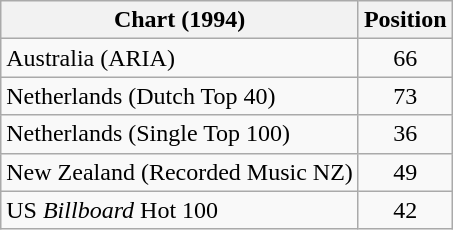<table class="wikitable sortable">
<tr>
<th>Chart (1994)</th>
<th>Position</th>
</tr>
<tr>
<td>Australia (ARIA)</td>
<td align="center">66</td>
</tr>
<tr>
<td>Netherlands (Dutch Top 40)</td>
<td align="center">73</td>
</tr>
<tr>
<td>Netherlands (Single Top 100)</td>
<td align="center">36</td>
</tr>
<tr>
<td>New Zealand (Recorded Music NZ)</td>
<td align="center">49</td>
</tr>
<tr>
<td>US <em>Billboard</em> Hot 100</td>
<td style="text-align:center;">42</td>
</tr>
</table>
